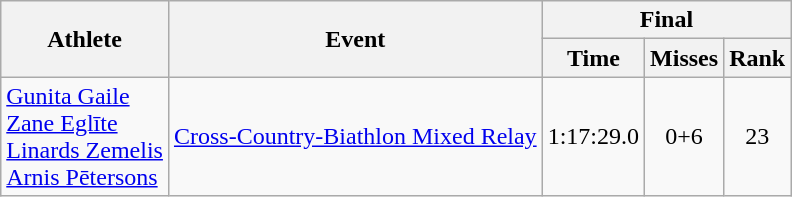<table class="wikitable">
<tr>
<th rowspan="2">Athlete</th>
<th rowspan="2">Event</th>
<th colspan="3">Final</th>
</tr>
<tr>
<th>Time</th>
<th>Misses</th>
<th>Rank</th>
</tr>
<tr>
<td><a href='#'>Gunita Gaile</a><br><a href='#'>Zane Eglīte</a><br><a href='#'>Linards Zemelis</a><br><a href='#'>Arnis Pētersons</a></td>
<td><a href='#'>Cross-Country-Biathlon Mixed Relay</a></td>
<td align="center">1:17:29.0</td>
<td align="center">0+6</td>
<td align="center">23</td>
</tr>
</table>
